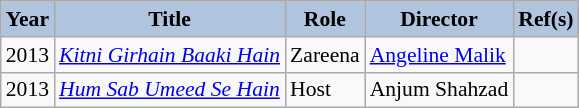<table class="wikitable" style="font-size:90%">
<tr style="text-align:center;">
<th style="background:#B0C4DE;">Year</th>
<th style="background:#B0C4DE;">Title</th>
<th style="background:#B0C4DE;">Role</th>
<th style="background:#B0C4DE;">Director</th>
<th style="background:#B0C4DE;">Ref(s)</th>
</tr>
<tr>
<td>2013</td>
<td><em><a href='#'>Kitni Girhain Baaki Hain</a></em></td>
<td>Zareena</td>
<td><a href='#'>Angeline Malik</a></td>
<td></td>
</tr>
<tr>
<td>2013</td>
<td><em><a href='#'>Hum Sab Umeed Se Hain</a></em></td>
<td>Host</td>
<td>Anjum Shahzad</td>
<td></td>
</tr>
</table>
